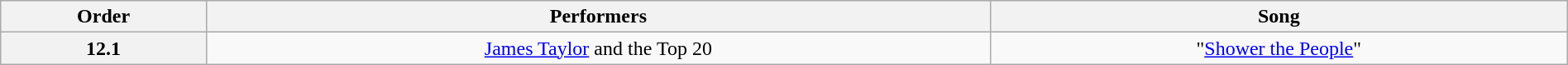<table class="wikitable" style="text-align:center; width:100%">
<tr>
<th>Order</th>
<th>Performers</th>
<th>Song</th>
</tr>
<tr>
<th>12.1</th>
<td><a href='#'>James Taylor</a> and the Top 20</td>
<td>"<a href='#'>Shower the People</a>"</td>
</tr>
</table>
